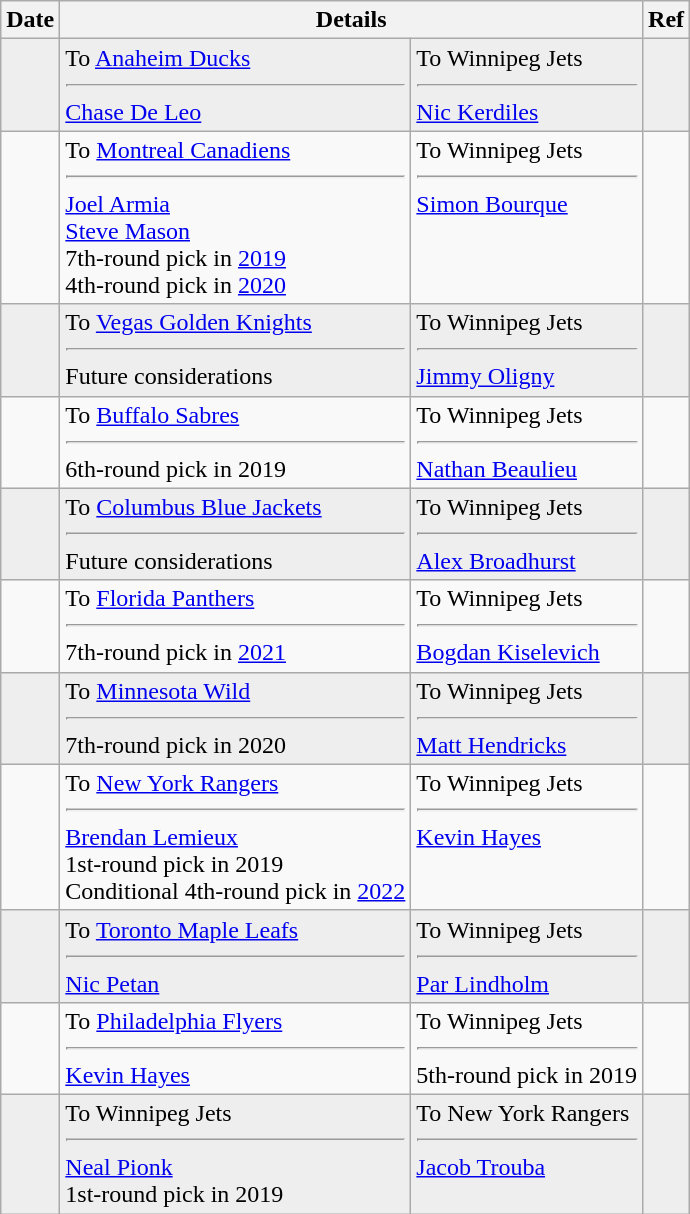<table class="wikitable">
<tr>
<th>Date</th>
<th colspan="2">Details</th>
<th>Ref</th>
</tr>
<tr style="background:#eee;">
<td></td>
<td valign="top">To <a href='#'>Anaheim Ducks</a><hr><a href='#'>Chase De Leo</a></td>
<td valign="top">To Winnipeg Jets<hr><a href='#'>Nic Kerdiles</a></td>
<td></td>
</tr>
<tr>
<td></td>
<td valign="top">To <a href='#'>Montreal Canadiens</a><hr><a href='#'>Joel Armia</a><br><a href='#'>Steve Mason</a><br>7th-round pick in <a href='#'>2019</a><br>4th-round pick in <a href='#'>2020</a></td>
<td valign="top">To Winnipeg Jets<hr><a href='#'>Simon Bourque</a></td>
<td></td>
</tr>
<tr style="background:#eee;">
<td></td>
<td valign="top">To <a href='#'>Vegas Golden Knights</a><hr>Future considerations</td>
<td valign="top">To Winnipeg Jets<hr><a href='#'>Jimmy Oligny</a></td>
<td></td>
</tr>
<tr>
<td></td>
<td valign="top">To <a href='#'>Buffalo Sabres</a><hr>6th-round pick in 2019</td>
<td valign="top">To Winnipeg Jets<hr><a href='#'>Nathan Beaulieu</a></td>
<td></td>
</tr>
<tr style="background:#eee;">
<td></td>
<td valign="top">To <a href='#'>Columbus Blue Jackets</a><hr>Future considerations</td>
<td valign="top">To Winnipeg Jets<hr><a href='#'>Alex Broadhurst</a></td>
<td></td>
</tr>
<tr>
<td></td>
<td valign="top">To <a href='#'>Florida Panthers</a><hr>7th-round pick in <a href='#'>2021</a></td>
<td valign="top">To Winnipeg Jets<hr><a href='#'>Bogdan Kiselevich</a></td>
<td></td>
</tr>
<tr style="background:#eee;">
<td></td>
<td valign="top">To <a href='#'>Minnesota Wild</a><hr>7th-round pick in 2020</td>
<td valign="top">To Winnipeg Jets<hr><a href='#'>Matt Hendricks</a></td>
<td></td>
</tr>
<tr>
<td></td>
<td valign="top">To <a href='#'>New York Rangers</a><hr><a href='#'>Brendan Lemieux</a><br>1st-round pick in 2019<br>Conditional 4th-round pick in <a href='#'>2022</a></td>
<td valign="top">To Winnipeg Jets<hr><a href='#'>Kevin Hayes</a></td>
<td></td>
</tr>
<tr style="background:#eee;">
<td></td>
<td valign="top">To <a href='#'>Toronto Maple Leafs</a><hr><a href='#'>Nic Petan</a></td>
<td valign="top">To Winnipeg Jets<hr><a href='#'>Par Lindholm</a></td>
<td></td>
</tr>
<tr>
<td></td>
<td valign="top">To <a href='#'>Philadelphia Flyers</a><hr><a href='#'>Kevin Hayes</a></td>
<td valign="top">To Winnipeg Jets<hr>5th-round pick in 2019</td>
<td></td>
</tr>
<tr style="background:#eee;">
<td></td>
<td valign="top">To Winnipeg Jets<hr><a href='#'>Neal Pionk</a><br>1st-round pick in 2019</td>
<td valign="top">To New York Rangers<hr><a href='#'>Jacob Trouba</a></td>
<td></td>
</tr>
</table>
